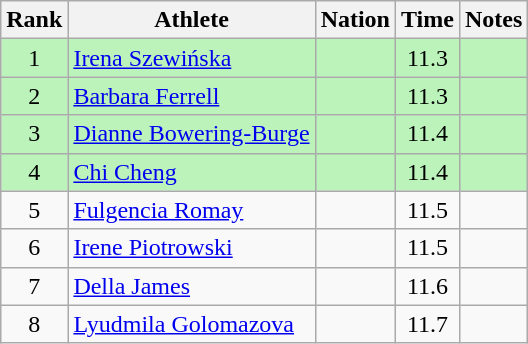<table class="wikitable sortable" style="text-align:center">
<tr>
<th>Rank</th>
<th>Athlete</th>
<th>Nation</th>
<th>Time</th>
<th>Notes</th>
</tr>
<tr bgcolor=bbf3bb>
<td>1</td>
<td align=left><a href='#'>Irena Szewińska</a></td>
<td align=left></td>
<td>11.3</td>
<td></td>
</tr>
<tr bgcolor=bbf3bb>
<td>2</td>
<td align=left><a href='#'>Barbara Ferrell</a></td>
<td align=left></td>
<td>11.3</td>
<td></td>
</tr>
<tr bgcolor=bbf3bb>
<td>3</td>
<td align=left><a href='#'>Dianne Bowering-Burge</a></td>
<td align=left></td>
<td>11.4</td>
<td></td>
</tr>
<tr bgcolor=bbf3bb>
<td>4</td>
<td align=left><a href='#'>Chi Cheng</a></td>
<td align=left></td>
<td>11.4</td>
<td></td>
</tr>
<tr>
<td>5</td>
<td align=left><a href='#'>Fulgencia Romay</a></td>
<td align=left></td>
<td>11.5</td>
<td></td>
</tr>
<tr>
<td>6</td>
<td align=left><a href='#'>Irene Piotrowski</a></td>
<td align=left></td>
<td>11.5</td>
<td></td>
</tr>
<tr>
<td>7</td>
<td align=left><a href='#'>Della James</a></td>
<td align=left></td>
<td>11.6</td>
<td></td>
</tr>
<tr>
<td>8</td>
<td align=left><a href='#'>Lyudmila Golomazova</a></td>
<td align=left></td>
<td>11.7</td>
<td></td>
</tr>
</table>
